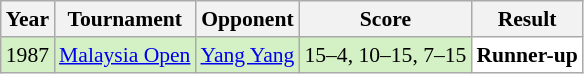<table class="sortable wikitable" style="font-size: 90%;">
<tr>
<th>Year</th>
<th>Tournament</th>
<th>Opponent</th>
<th>Score</th>
<th>Result</th>
</tr>
<tr style="background:#D4F1C5">
<td align="center">1987</td>
<td><a href='#'>Malaysia Open</a></td>
<td> <a href='#'>Yang Yang</a></td>
<td>15–4, 10–15, 7–15</td>
<td style="text-align:left; background:white"> <strong>Runner-up</strong></td>
</tr>
</table>
